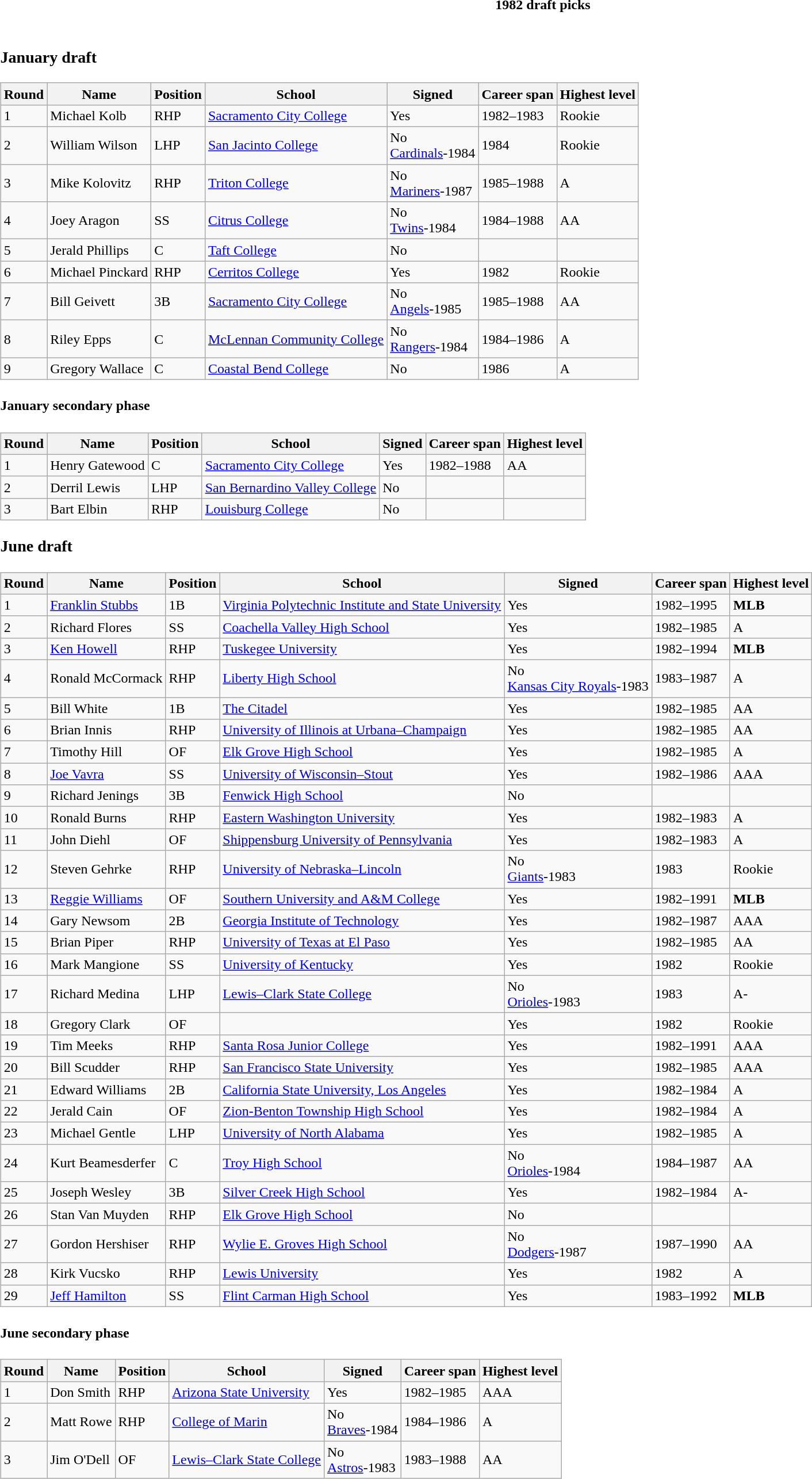<table class="toccolours collapsible collapsed" style="width:100%; background:inherit">
<tr>
<th>1982 draft picks</th>
</tr>
<tr>
<td><br><h3>January draft</h3><table class="wikitable">
<tr>
<th>Round</th>
<th>Name</th>
<th>Position</th>
<th>School</th>
<th>Signed</th>
<th>Career span</th>
<th>Highest level</th>
</tr>
<tr>
<td>1</td>
<td>Michael Kolb</td>
<td>RHP</td>
<td><a href='#'>Sacramento City College</a></td>
<td>Yes</td>
<td>1982–1983</td>
<td>Rookie</td>
</tr>
<tr>
<td>2</td>
<td>William Wilson</td>
<td>LHP</td>
<td><a href='#'>San Jacinto College</a></td>
<td>No<br><a href='#'>Cardinals</a>-1984</td>
<td>1984</td>
<td>Rookie</td>
</tr>
<tr>
<td>3</td>
<td>Mike Kolovitz</td>
<td>RHP</td>
<td><a href='#'>Triton College</a></td>
<td>No<br><a href='#'>Mariners</a>-1987</td>
<td>1985–1988</td>
<td>A</td>
</tr>
<tr>
<td>4</td>
<td>Joey Aragon</td>
<td>SS</td>
<td><a href='#'>Citrus College</a></td>
<td>No<br><a href='#'>Twins</a>-1984</td>
<td>1984–1988</td>
<td>AA</td>
</tr>
<tr>
<td>5</td>
<td>Jerald Phillips</td>
<td>C</td>
<td><a href='#'>Taft College</a></td>
<td>No</td>
<td></td>
<td></td>
</tr>
<tr>
<td>6</td>
<td>Michael Pinckard</td>
<td>RHP</td>
<td><a href='#'>Cerritos College</a></td>
<td>Yes</td>
<td>1982</td>
<td>Rookie</td>
</tr>
<tr>
<td>7</td>
<td>Bill Geivett</td>
<td>3B</td>
<td><a href='#'>Sacramento City College</a></td>
<td>No <br><a href='#'>Angels</a>-1985</td>
<td>1985–1988</td>
<td>AA</td>
</tr>
<tr>
<td>8</td>
<td>Riley Epps</td>
<td>C</td>
<td><a href='#'>McLennan Community College</a></td>
<td>No <br><a href='#'>Rangers</a>-1984</td>
<td>1984–1986</td>
<td>A</td>
</tr>
<tr>
<td>9</td>
<td>Gregory Wallace</td>
<td>C</td>
<td><a href='#'>Coastal Bend College</a></td>
<td>No</td>
<td>1986</td>
<td>A</td>
</tr>
</table>
<h4>January secondary phase</h4><table class="wikitable">
<tr>
<th>Round</th>
<th>Name</th>
<th>Position</th>
<th>School</th>
<th>Signed</th>
<th>Career span</th>
<th>Highest level</th>
</tr>
<tr>
<td>1</td>
<td>Henry Gatewood</td>
<td>C</td>
<td><a href='#'>Sacramento City College</a></td>
<td>Yes</td>
<td>1982–1988</td>
<td>AA</td>
</tr>
<tr>
<td>2</td>
<td>Derril Lewis</td>
<td>LHP</td>
<td><a href='#'>San Bernardino Valley College</a></td>
<td>No</td>
<td></td>
<td></td>
</tr>
<tr>
<td>3</td>
<td>Bart Elbin</td>
<td>RHP</td>
<td><a href='#'>Louisburg College</a></td>
<td>No</td>
<td></td>
<td></td>
</tr>
</table>
<h3>June draft</h3><table class="wikitable">
<tr>
<th>Round</th>
<th>Name</th>
<th>Position</th>
<th>School</th>
<th>Signed</th>
<th>Career span</th>
<th>Highest level</th>
</tr>
<tr>
<td>1</td>
<td><a href='#'>Franklin Stubbs</a></td>
<td>1B</td>
<td><a href='#'>Virginia Polytechnic Institute and State University</a></td>
<td>Yes</td>
<td>1982–1995</td>
<td><strong>MLB</strong></td>
</tr>
<tr>
<td>2</td>
<td>Richard Flores</td>
<td>SS</td>
<td><a href='#'>Coachella Valley High School</a></td>
<td>Yes</td>
<td>1982–1985</td>
<td>A</td>
</tr>
<tr>
<td>3</td>
<td><a href='#'>Ken Howell</a></td>
<td>RHP</td>
<td><a href='#'>Tuskegee University</a></td>
<td>Yes</td>
<td>1982–1994</td>
<td><strong>MLB</strong></td>
</tr>
<tr>
<td>4</td>
<td>Ronald McCormack</td>
<td>RHP</td>
<td><a href='#'>Liberty High School</a></td>
<td>No<br><a href='#'>Kansas City Royals</a>-1983</td>
<td>1983–1987</td>
<td>A</td>
</tr>
<tr>
<td>5</td>
<td>Bill White</td>
<td>1B</td>
<td><a href='#'>The Citadel</a></td>
<td>Yes</td>
<td>1982–1985</td>
<td>AA</td>
</tr>
<tr>
<td>6</td>
<td>Brian Innis</td>
<td>RHP</td>
<td><a href='#'>University of Illinois at Urbana–Champaign</a></td>
<td>Yes</td>
<td>1982–1985</td>
<td>AA</td>
</tr>
<tr>
<td>7</td>
<td>Timothy Hill</td>
<td>OF</td>
<td><a href='#'>Elk Grove High School</a></td>
<td>Yes</td>
<td>1982–1985</td>
<td>A</td>
</tr>
<tr>
<td>8</td>
<td><a href='#'>Joe Vavra</a></td>
<td>SS</td>
<td><a href='#'>University of Wisconsin–Stout</a></td>
<td>Yes</td>
<td>1982–1986</td>
<td>AAA</td>
</tr>
<tr>
<td>9</td>
<td>Richard Jenings</td>
<td>3B</td>
<td><a href='#'>Fenwick High School</a></td>
<td>No</td>
<td></td>
<td></td>
</tr>
<tr>
<td>10</td>
<td>Ronald Burns</td>
<td>RHP</td>
<td><a href='#'>Eastern Washington University</a></td>
<td>Yes</td>
<td>1982–1983</td>
<td>A</td>
</tr>
<tr>
<td>11</td>
<td>John Diehl</td>
<td>OF</td>
<td><a href='#'>Shippensburg University of Pennsylvania</a></td>
<td>Yes</td>
<td>1982–1983</td>
<td>A</td>
</tr>
<tr>
<td>12</td>
<td>Steven Gehrke</td>
<td>RHP</td>
<td><a href='#'>University of Nebraska–Lincoln</a></td>
<td>No<br><a href='#'>Giants</a>-1983</td>
<td>1983</td>
<td>Rookie</td>
</tr>
<tr>
<td>13</td>
<td><a href='#'>Reggie Williams</a></td>
<td>OF</td>
<td><a href='#'>Southern University and A&M College</a></td>
<td>Yes</td>
<td>1982–1991</td>
<td><strong>MLB</strong></td>
</tr>
<tr>
<td>14</td>
<td>Gary Newsom</td>
<td>2B</td>
<td><a href='#'>Georgia Institute of Technology</a></td>
<td>Yes</td>
<td>1982–1987</td>
<td>AAA</td>
</tr>
<tr>
<td>15</td>
<td>Brian Piper</td>
<td>RHP</td>
<td><a href='#'>University of Texas at El Paso</a></td>
<td>Yes</td>
<td>1982–1985</td>
<td>AA</td>
</tr>
<tr>
<td>16</td>
<td>Mark Mangione</td>
<td>SS</td>
<td><a href='#'>University of Kentucky</a></td>
<td>Yes</td>
<td>1982</td>
<td>Rookie</td>
</tr>
<tr>
<td>17</td>
<td>Richard Medina</td>
<td>LHP</td>
<td><a href='#'>Lewis–Clark State College</a></td>
<td>No<br><a href='#'>Orioles</a>-1983</td>
<td>1983</td>
<td>A-</td>
</tr>
<tr>
<td>18</td>
<td>Gregory Clark</td>
<td>OF</td>
<td></td>
<td>Yes</td>
<td>1982</td>
<td>Rookie</td>
</tr>
<tr>
<td>19</td>
<td>Tim Meeks</td>
<td>RHP</td>
<td><a href='#'>Santa Rosa Junior College</a></td>
<td>Yes</td>
<td>1982–1991</td>
<td>AAA</td>
</tr>
<tr>
<td>20</td>
<td>Bill Scudder</td>
<td>RHP</td>
<td><a href='#'>San Francisco State University</a></td>
<td>Yes</td>
<td>1982–1985</td>
<td>AAA</td>
</tr>
<tr>
<td>21</td>
<td>Edward Williams</td>
<td>2B</td>
<td><a href='#'>California State University, Los Angeles</a></td>
<td>Yes</td>
<td>1982–1984</td>
<td>A</td>
</tr>
<tr>
<td>22</td>
<td>Jerald Cain</td>
<td>OF</td>
<td><a href='#'>Zion-Benton Township High School</a></td>
<td>Yes</td>
<td>1982–1984</td>
<td>A</td>
</tr>
<tr>
<td>23</td>
<td>Michael Gentle</td>
<td>LHP</td>
<td><a href='#'>University of North Alabama</a></td>
<td>Yes</td>
<td>1982–1985</td>
<td>A</td>
</tr>
<tr>
<td>24</td>
<td>Kurt Beamesderfer</td>
<td>C</td>
<td><a href='#'>Troy High School</a></td>
<td>No<br><a href='#'>Orioles</a>-1984</td>
<td>1984–1987</td>
<td>AA</td>
</tr>
<tr>
<td>25</td>
<td>Joseph Wesley</td>
<td>3B</td>
<td><a href='#'>Silver Creek High School</a></td>
<td>Yes</td>
<td>1982–1984</td>
<td>A-</td>
</tr>
<tr>
<td>26</td>
<td>Stan Van Muyden</td>
<td>RHP</td>
<td><a href='#'>Elk Grove High School</a></td>
<td>No</td>
<td></td>
<td></td>
</tr>
<tr>
<td>27</td>
<td>Gordon Hershiser</td>
<td>RHP</td>
<td><a href='#'>Wylie E. Groves High School</a></td>
<td>No<br><a href='#'>Dodgers</a>-1987</td>
<td>1987–1990</td>
<td>AA</td>
</tr>
<tr>
<td>28</td>
<td>Kirk Vucsko</td>
<td>RHP</td>
<td><a href='#'>Lewis University</a></td>
<td>Yes</td>
<td>1982</td>
<td>A</td>
</tr>
<tr>
<td>29</td>
<td><a href='#'>Jeff Hamilton</a></td>
<td>SS</td>
<td><a href='#'>Flint Carman High School</a></td>
<td>Yes</td>
<td>1983–1992</td>
<td><strong>MLB</strong></td>
</tr>
</table>
<h4>June secondary phase</h4><table class="wikitable">
<tr>
<th>Round</th>
<th>Name</th>
<th>Position</th>
<th>School</th>
<th>Signed</th>
<th>Career span</th>
<th>Highest level</th>
</tr>
<tr>
<td>1</td>
<td>Don Smith</td>
<td>RHP</td>
<td><a href='#'>Arizona State University</a></td>
<td>Yes</td>
<td>1982–1985</td>
<td>AAA</td>
</tr>
<tr>
<td>2</td>
<td>Matt Rowe</td>
<td>RHP</td>
<td><a href='#'>College of Marin</a></td>
<td>No<br><a href='#'>Braves</a>-1984</td>
<td>1984–1986</td>
<td>A</td>
</tr>
<tr>
<td>3</td>
<td>Jim O'Dell</td>
<td>OF</td>
<td><a href='#'>Lewis–Clark State College</a></td>
<td>No<br><a href='#'>Astros</a>-1983</td>
<td>1983–1988</td>
<td>AA</td>
</tr>
</table>
</td>
</tr>
</table>
